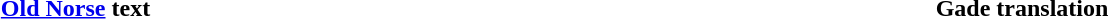<table width="100%">
<tr>
<th width="25%"><a href='#'>Old Norse</a> text</th>
<th width="50%">Gade translation</th>
</tr>
<tr>
<td><br></td>
<td><br></td>
</tr>
</table>
